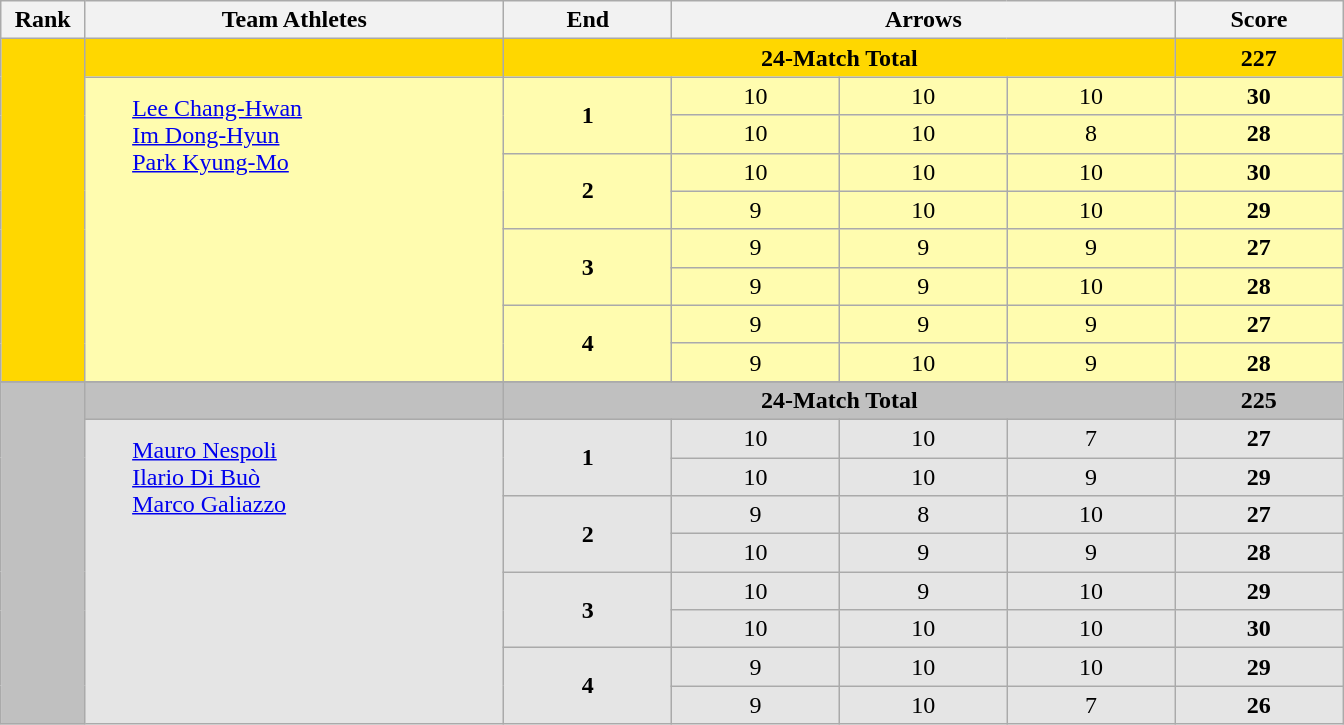<table class=wikitable>
<tr>
<th width=5%>Rank</th>
<th width=25%>Team Athletes</th>
<th width=10%>End</th>
<th colspan=3 width=30%>Arrows</th>
<th width=10%>Score</th>
</tr>
<tr bgcolor=gold>
<td rowspan=9 align=center></td>
<td></td>
<td colspan=4 align=center><strong>24-Match Total</strong></td>
<td align=center><strong>227</strong></td>
</tr>
<tr bgcolor=fffcaf>
<td rowspan=8>       <a href='#'>Lee Chang-Hwan</a><br>       <a href='#'>Im Dong-Hyun</a><br>       <a href='#'>Park Kyung-Mo</a><br><br><br><br><br><br><br><br></td>
<td rowspan=2 align=center><strong>1</strong></td>
<td align=center>10</td>
<td align=center>10</td>
<td align=center>10</td>
<td align=center><strong>30</strong></td>
</tr>
<tr bgcolor=fffcaf>
<td align=center>10</td>
<td align=center>10</td>
<td align=center>8</td>
<td align=center><strong>28</strong></td>
</tr>
<tr bgcolor=fffcaf>
<td rowspan=2 align=center><strong>2</strong></td>
<td align=center>10</td>
<td align=center>10</td>
<td align=center>10</td>
<td align=center><strong>30</strong></td>
</tr>
<tr bgcolor=fffcaf>
<td align=center>9</td>
<td align=center>10</td>
<td align=center>10</td>
<td align=center><strong>29</strong></td>
</tr>
<tr bgcolor=fffcaf>
<td rowspan=2 align=center><strong>3</strong></td>
<td align=center>9</td>
<td align=center>9</td>
<td align=center>9</td>
<td align=center><strong>27</strong></td>
</tr>
<tr bgcolor=fffcaf>
<td align=center>9</td>
<td align=center>9</td>
<td align=center>10</td>
<td align=center><strong>28</strong></td>
</tr>
<tr bgcolor=fffcaf>
<td rowspan=2 align=center><strong>4</strong></td>
<td align=center>9</td>
<td align=center>9</td>
<td align=center>9</td>
<td align=center><strong>27</strong></td>
</tr>
<tr bgcolor=fffcaf>
<td align=center>9</td>
<td align=center>10</td>
<td align=center>9</td>
<td align=center><strong>28</strong></td>
</tr>
<tr>
</tr>
<tr bgcolor=silver>
<td rowspan=9 align=center></td>
<td></td>
<td colspan=4 align=center><strong>24-Match Total</strong></td>
<td align=center><strong>225</strong></td>
</tr>
<tr bgcolor=e5e5e5>
<td rowspan=8>       <a href='#'>Mauro Nespoli</a><br>        <a href='#'>Ilario Di Buò</a><br>       <a href='#'>Marco Galiazzo</a><br><br><br><br><br><br><br><br></td>
<td rowspan=2 align=center><strong>1</strong></td>
<td align=center>10</td>
<td align=center>10</td>
<td align=center>7</td>
<td align=center><strong>27</strong></td>
</tr>
<tr bgcolor=e5e5e5>
<td align=center>10</td>
<td align=center>10</td>
<td align=center>9</td>
<td align=center><strong>29</strong></td>
</tr>
<tr bgcolor=e5e5e5>
<td rowspan=2 align=center><strong>2</strong></td>
<td align=center>9</td>
<td align=center>8</td>
<td align=center>10</td>
<td align=center><strong>27</strong></td>
</tr>
<tr bgcolor=e5e5e5>
<td align=center>10</td>
<td align=center>9</td>
<td align=center>9</td>
<td align=center><strong>28</strong></td>
</tr>
<tr bgcolor=e5e5e5>
<td rowspan=2 align=center><strong>3</strong></td>
<td align=center>10</td>
<td align=center>9</td>
<td align=center>10</td>
<td align=center><strong>29</strong></td>
</tr>
<tr bgcolor=e5e5e5>
<td align=center>10</td>
<td align=center>10</td>
<td align=center>10</td>
<td align=center><strong>30</strong></td>
</tr>
<tr bgcolor=e5e5e5>
<td rowspan=2 align=center><strong>4</strong></td>
<td align=center>9</td>
<td align=center>10</td>
<td align=center>10</td>
<td align=center><strong>29</strong></td>
</tr>
<tr bgcolor=e5e5e5>
<td align=center>9</td>
<td align=center>10</td>
<td align=center>7</td>
<td align=center><strong>26</strong></td>
</tr>
</table>
